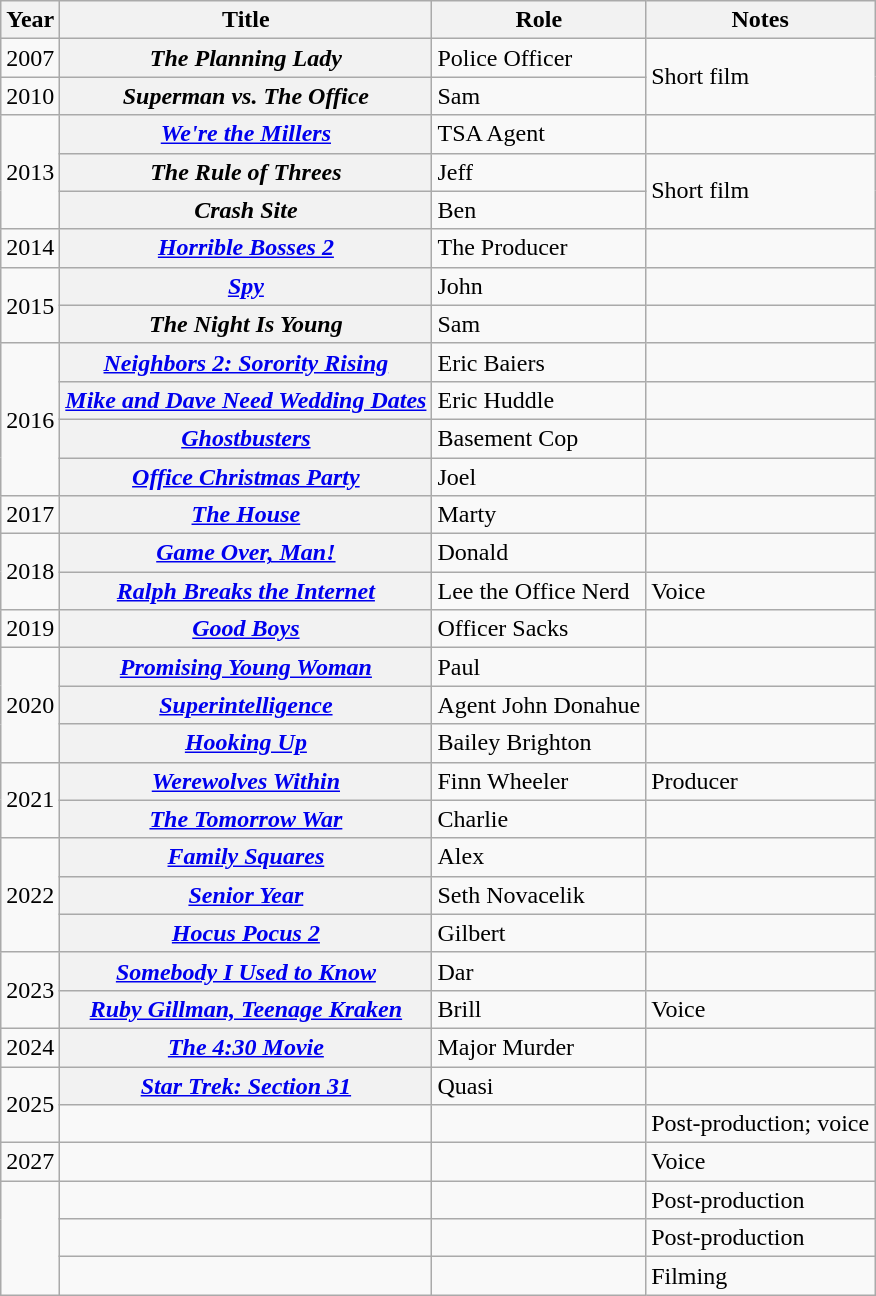<table class="wikitable plainrowheaders sortable">
<tr>
<th scope="col">Year</th>
<th scope="col">Title</th>
<th scope="col" class="unsortable">Role</th>
<th scope="col" class="unsortable">Notes</th>
</tr>
<tr>
<td>2007</td>
<th scope="row"><em>The Planning Lady</em></th>
<td>Police Officer</td>
<td rowspan=2>Short film</td>
</tr>
<tr>
<td>2010</td>
<th scope="row"><em>Superman vs. The Office</em></th>
<td>Sam</td>
</tr>
<tr>
<td rowspan="3">2013</td>
<th scope="row"><em><a href='#'>We're the Millers</a></em></th>
<td>TSA Agent</td>
<td></td>
</tr>
<tr>
<th scope="row"><em>The Rule of Threes</em></th>
<td>Jeff</td>
<td rowspan=2>Short film</td>
</tr>
<tr>
<th scope="row"><em>Crash Site</em></th>
<td>Ben</td>
</tr>
<tr>
<td>2014</td>
<th scope="row"><em><a href='#'>Horrible Bosses 2</a></em></th>
<td>The Producer</td>
<td></td>
</tr>
<tr>
<td rowspan="2">2015</td>
<th scope="row"><em><a href='#'>Spy</a></em></th>
<td>John</td>
<td></td>
</tr>
<tr>
<th scope="row"><em>The Night Is Young</em></th>
<td>Sam</td>
<td></td>
</tr>
<tr>
<td rowspan="4">2016</td>
<th scope="row"><em><a href='#'>Neighbors 2: Sorority Rising</a></em></th>
<td>Eric Baiers</td>
<td></td>
</tr>
<tr>
<th scope="row"><em><a href='#'>Mike and Dave Need Wedding Dates</a></em></th>
<td>Eric Huddle</td>
<td></td>
</tr>
<tr>
<th scope="row"><em><a href='#'>Ghostbusters</a></em></th>
<td>Basement Cop</td>
<td></td>
</tr>
<tr>
<th scope="row"><em><a href='#'>Office Christmas Party</a></em></th>
<td>Joel</td>
<td></td>
</tr>
<tr>
<td>2017</td>
<th scope="row"><em><a href='#'>The House</a></em></th>
<td>Marty</td>
<td></td>
</tr>
<tr>
<td rowspan="2">2018</td>
<th scope="row"><em><a href='#'>Game Over, Man!</a></em></th>
<td>Donald</td>
<td></td>
</tr>
<tr>
<th scope="row"><em><a href='#'>Ralph Breaks the Internet</a></em></th>
<td>Lee the Office Nerd</td>
<td>Voice</td>
</tr>
<tr>
<td>2019</td>
<th scope="row"><em><a href='#'>Good Boys</a></em></th>
<td>Officer Sacks</td>
<td></td>
</tr>
<tr>
<td rowspan="3">2020</td>
<th scope="row"><em><a href='#'>Promising Young Woman</a></em></th>
<td>Paul</td>
<td></td>
</tr>
<tr>
<th scope="row"><em><a href='#'>Superintelligence</a></em></th>
<td>Agent John Donahue</td>
<td></td>
</tr>
<tr>
<th scope="row"><em><a href='#'>Hooking Up</a></em></th>
<td>Bailey Brighton</td>
<td></td>
</tr>
<tr>
<td rowspan="2">2021</td>
<th scope="row"><em><a href='#'>Werewolves Within</a></em></th>
<td>Finn Wheeler</td>
<td>Producer</td>
</tr>
<tr>
<th scope="row"><em><a href='#'>The Tomorrow War</a></em></th>
<td>Charlie</td>
<td></td>
</tr>
<tr>
<td rowspan="3">2022</td>
<th scope="row"><em><a href='#'>Family Squares</a></em></th>
<td>Alex</td>
<td></td>
</tr>
<tr>
<th scope="row"><em><a href='#'>Senior Year</a></em></th>
<td>Seth Novacelik</td>
<td></td>
</tr>
<tr>
<th scope="row"><em><a href='#'>Hocus Pocus 2</a></em></th>
<td>Gilbert</td>
<td></td>
</tr>
<tr>
<td rowspan="2">2023</td>
<th scope="row"><em><a href='#'>Somebody I Used to Know</a></em></th>
<td>Dar</td>
<td></td>
</tr>
<tr>
<th scope="row"><em><a href='#'>Ruby Gillman, Teenage Kraken</a></em></th>
<td>Brill</td>
<td>Voice</td>
</tr>
<tr>
<td>2024</td>
<th scope="row"><em><a href='#'>The 4:30 Movie</a></em></th>
<td>Major Murder</td>
<td></td>
</tr>
<tr>
<td rowspan="2">2025</td>
<th scope="row"><em><a href='#'>Star Trek: Section 31</a></em></th>
<td>Quasi</td>
<td></td>
</tr>
<tr>
<td></td>
<td></td>
<td>Post-production; voice</td>
</tr>
<tr>
<td>2027</td>
<td></td>
<td></td>
<td>Voice</td>
</tr>
<tr>
<td rowspan="3"></td>
<td></td>
<td></td>
<td>Post-production</td>
</tr>
<tr>
<td></td>
<td></td>
<td>Post-production</td>
</tr>
<tr>
<td></td>
<td></td>
<td>Filming</td>
</tr>
</table>
